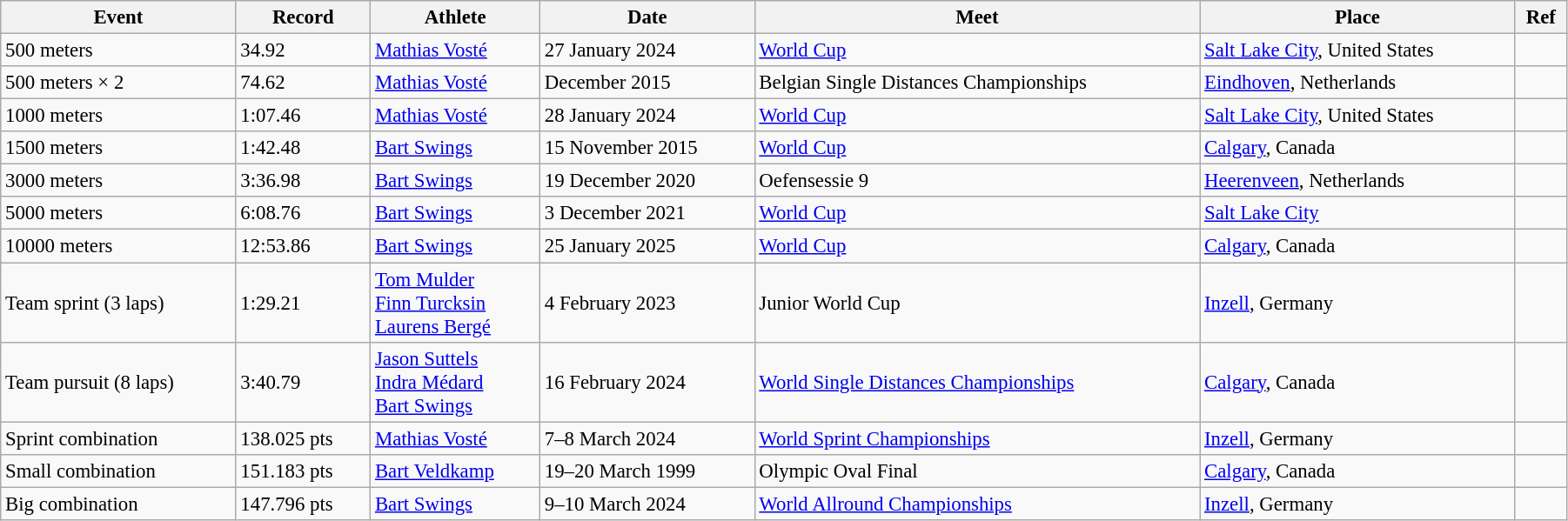<table class="wikitable" style="font-size:95%; width: 95%;">
<tr>
<th>Event</th>
<th>Record</th>
<th>Athlete</th>
<th>Date</th>
<th>Meet</th>
<th>Place</th>
<th>Ref</th>
</tr>
<tr>
<td>500 meters</td>
<td>34.92</td>
<td><a href='#'>Mathias Vosté</a></td>
<td>27 January 2024</td>
<td><a href='#'>World Cup</a></td>
<td><a href='#'>Salt Lake City</a>, United States</td>
<td></td>
</tr>
<tr>
<td>500 meters × 2</td>
<td>74.62</td>
<td><a href='#'>Mathias Vosté</a></td>
<td>December 2015</td>
<td>Belgian Single Distances Championships</td>
<td><a href='#'>Eindhoven</a>, Netherlands</td>
<td></td>
</tr>
<tr>
<td>1000 meters</td>
<td>1:07.46</td>
<td><a href='#'>Mathias Vosté</a></td>
<td>28 January 2024</td>
<td><a href='#'>World Cup</a></td>
<td><a href='#'>Salt Lake City</a>, United States</td>
<td></td>
</tr>
<tr>
<td>1500 meters</td>
<td>1:42.48</td>
<td><a href='#'>Bart Swings</a></td>
<td>15 November 2015</td>
<td><a href='#'>World Cup</a></td>
<td><a href='#'>Calgary</a>, Canada</td>
<td></td>
</tr>
<tr>
<td>3000 meters</td>
<td>3:36.98</td>
<td><a href='#'>Bart Swings</a></td>
<td>19 December 2020</td>
<td>Oefensessie 9</td>
<td><a href='#'>Heerenveen</a>, Netherlands</td>
<td></td>
</tr>
<tr>
<td>5000 meters</td>
<td>6:08.76</td>
<td><a href='#'>Bart Swings</a></td>
<td>3 December 2021</td>
<td><a href='#'>World Cup</a></td>
<td><a href='#'>Salt Lake City</a></td>
<td></td>
</tr>
<tr>
<td>10000 meters</td>
<td>12:53.86</td>
<td><a href='#'>Bart Swings</a></td>
<td>25 January 2025</td>
<td><a href='#'>World Cup</a></td>
<td><a href='#'>Calgary</a>, Canada</td>
<td></td>
</tr>
<tr>
<td>Team sprint (3 laps)</td>
<td>1:29.21</td>
<td><a href='#'>Tom Mulder</a><br><a href='#'>Finn Turcksin</a><br><a href='#'>Laurens Bergé</a></td>
<td>4 February 2023</td>
<td>Junior World Cup</td>
<td><a href='#'>Inzell</a>, Germany</td>
<td></td>
</tr>
<tr>
<td>Team pursuit (8 laps)</td>
<td>3:40.79</td>
<td><a href='#'>Jason Suttels</a><br><a href='#'>Indra Médard</a><br><a href='#'>Bart Swings</a></td>
<td>16 February 2024</td>
<td><a href='#'>World Single Distances Championships</a></td>
<td><a href='#'>Calgary</a>, Canada</td>
<td></td>
</tr>
<tr>
<td>Sprint combination</td>
<td>138.025 pts</td>
<td><a href='#'>Mathias Vosté</a></td>
<td>7–8 March 2024</td>
<td><a href='#'>World Sprint Championships</a></td>
<td><a href='#'>Inzell</a>, Germany</td>
<td></td>
</tr>
<tr>
<td>Small combination</td>
<td>151.183 pts</td>
<td><a href='#'>Bart Veldkamp</a></td>
<td>19–20 March 1999</td>
<td>Olympic Oval Final</td>
<td><a href='#'>Calgary</a>, Canada</td>
<td></td>
</tr>
<tr>
<td>Big combination</td>
<td>147.796 pts</td>
<td><a href='#'>Bart Swings</a></td>
<td>9–10 March 2024</td>
<td><a href='#'>World Allround Championships</a></td>
<td><a href='#'>Inzell</a>, Germany</td>
<td></td>
</tr>
</table>
